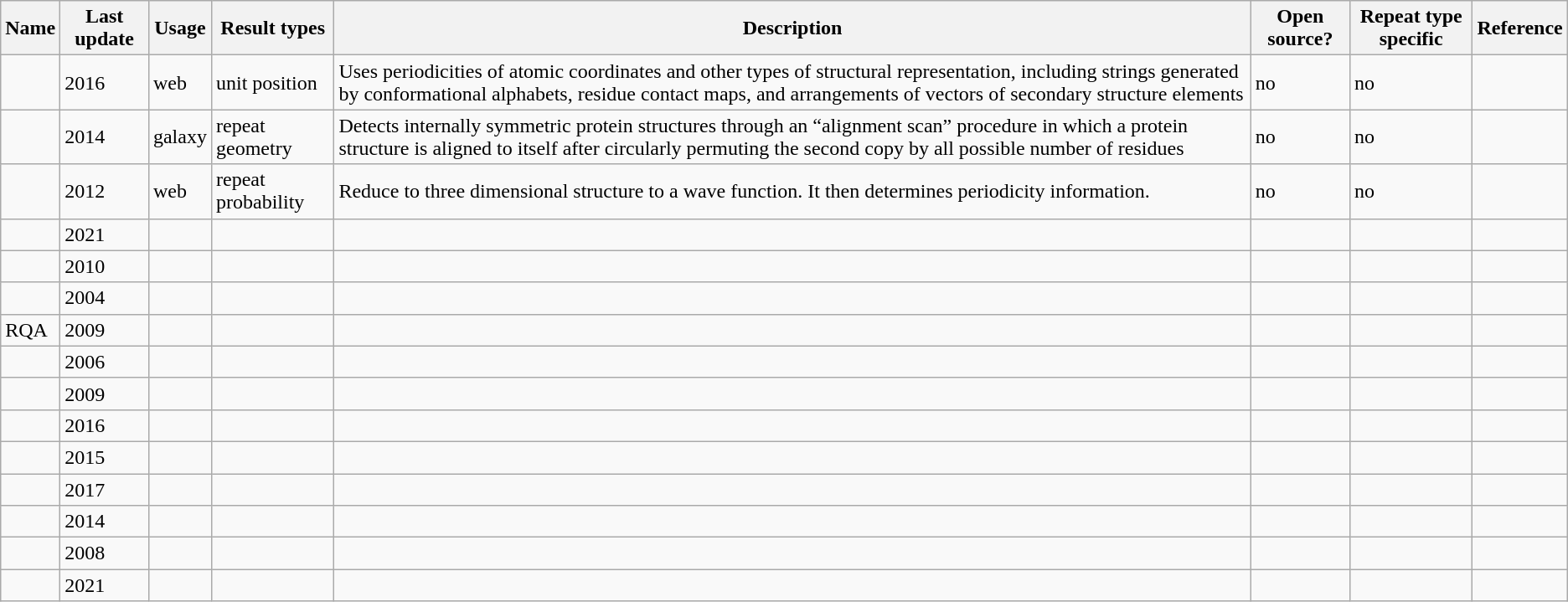<table class="wikitable sortable">
<tr>
<th>Name</th>
<th>Last update</th>
<th>Usage</th>
<th>Result types</th>
<th>Description</th>
<th>Open source?</th>
<th>Repeat type specific</th>
<th>Reference</th>
</tr>
<tr>
<td></td>
<td>2016</td>
<td>web</td>
<td>unit position</td>
<td>Uses periodicities of atomic coordinates and other types of structural representation, including strings generated by conformational alphabets, residue contact maps, and arrangements of vectors of secondary structure elements</td>
<td>no</td>
<td>no</td>
<td></td>
</tr>
<tr>
<td></td>
<td>2014</td>
<td>galaxy</td>
<td>repeat geometry</td>
<td>Detects internally symmetric protein structures through an “alignment scan” procedure in which a protein structure is aligned to itself after circularly permuting the second copy by all possible number of residues</td>
<td>no</td>
<td>no</td>
<td></td>
</tr>
<tr>
<td></td>
<td>2012</td>
<td>web</td>
<td>repeat probability</td>
<td>Reduce to three dimensional structure to a wave function. It then determines periodicity information.</td>
<td>no</td>
<td>no</td>
<td></td>
</tr>
<tr>
<td></td>
<td>2021</td>
<td></td>
<td></td>
<td></td>
<td></td>
<td></td>
<td></td>
</tr>
<tr>
<td></td>
<td>2010</td>
<td></td>
<td></td>
<td></td>
<td></td>
<td></td>
<td></td>
</tr>
<tr>
<td></td>
<td>2004</td>
<td></td>
<td></td>
<td></td>
<td></td>
<td></td>
<td></td>
</tr>
<tr>
<td>RQA</td>
<td>2009</td>
<td></td>
<td></td>
<td></td>
<td></td>
<td></td>
<td></td>
</tr>
<tr>
<td></td>
<td>2006</td>
<td></td>
<td></td>
<td></td>
<td></td>
<td></td>
<td></td>
</tr>
<tr>
<td></td>
<td>2009</td>
<td></td>
<td></td>
<td></td>
<td></td>
<td></td>
<td></td>
</tr>
<tr>
<td></td>
<td>2016</td>
<td></td>
<td></td>
<td></td>
<td></td>
<td></td>
<td></td>
</tr>
<tr>
<td></td>
<td>2015</td>
<td></td>
<td></td>
<td></td>
<td></td>
<td></td>
<td></td>
</tr>
<tr>
<td></td>
<td>2017</td>
<td></td>
<td></td>
<td></td>
<td></td>
<td></td>
<td></td>
</tr>
<tr>
<td></td>
<td>2014</td>
<td></td>
<td></td>
<td></td>
<td></td>
<td></td>
<td></td>
</tr>
<tr>
<td></td>
<td>2008</td>
<td></td>
<td></td>
<td></td>
<td></td>
<td></td>
<td></td>
</tr>
<tr>
<td></td>
<td>2021</td>
<td></td>
<td></td>
<td></td>
<td></td>
<td></td>
<td></td>
</tr>
</table>
